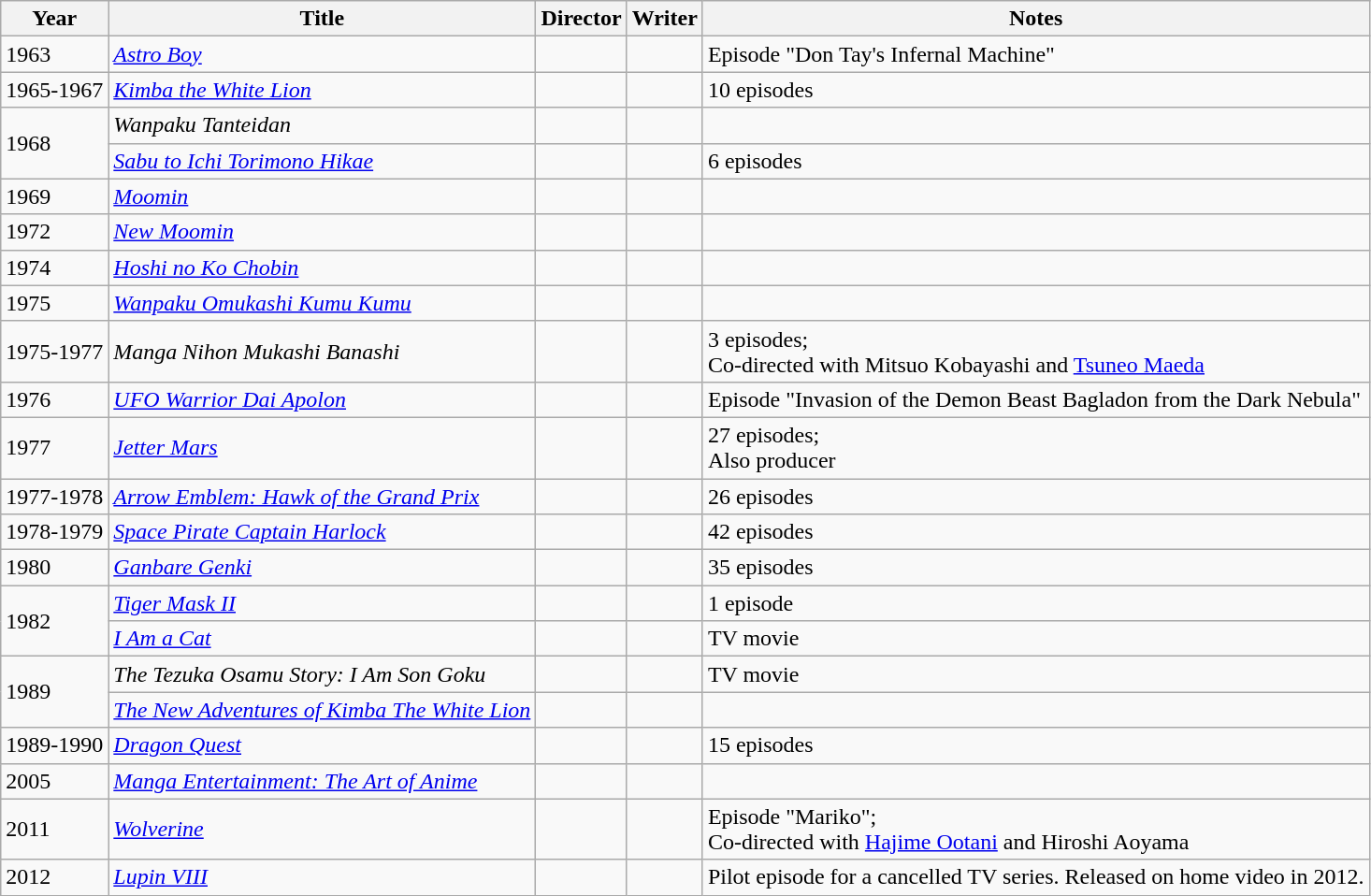<table class="wikitable">
<tr>
<th>Year</th>
<th>Title</th>
<th>Director</th>
<th>Writer</th>
<th>Notes</th>
</tr>
<tr>
<td>1963</td>
<td><em><a href='#'>Astro Boy</a></em></td>
<td></td>
<td></td>
<td>Episode "Don Tay's Infernal Machine"</td>
</tr>
<tr>
<td>1965-1967</td>
<td><em><a href='#'>Kimba the White Lion</a></em></td>
<td></td>
<td></td>
<td>10 episodes</td>
</tr>
<tr>
<td rowspan=2>1968</td>
<td><em>Wanpaku Tanteidan</em></td>
<td></td>
<td></td>
<td></td>
</tr>
<tr>
<td><em><a href='#'>Sabu to Ichi Torimono Hikae</a></em></td>
<td></td>
<td></td>
<td>6 episodes</td>
</tr>
<tr>
<td>1969</td>
<td><em><a href='#'>Moomin</a></em></td>
<td></td>
<td></td>
<td></td>
</tr>
<tr>
<td>1972</td>
<td><em><a href='#'>New Moomin</a></em></td>
<td></td>
<td></td>
<td></td>
</tr>
<tr>
<td>1974</td>
<td><em><a href='#'>Hoshi no Ko Chobin</a></em></td>
<td></td>
<td></td>
<td></td>
</tr>
<tr>
<td>1975</td>
<td><em><a href='#'>Wanpaku Omukashi Kumu Kumu</a></em></td>
<td></td>
<td></td>
<td></td>
</tr>
<tr>
<td>1975-1977</td>
<td><em>Manga Nihon Mukashi Banashi</em></td>
<td></td>
<td></td>
<td>3 episodes;<br>Co-directed with Mitsuo Kobayashi and <a href='#'>Tsuneo Maeda</a></td>
</tr>
<tr>
<td>1976</td>
<td><em><a href='#'>UFO Warrior Dai Apolon</a></em></td>
<td></td>
<td></td>
<td>Episode "Invasion of the Demon Beast Bagladon from the Dark Nebula"</td>
</tr>
<tr>
<td>1977</td>
<td><em><a href='#'>Jetter Mars</a></em></td>
<td></td>
<td></td>
<td>27 episodes;<br>Also producer</td>
</tr>
<tr>
<td>1977-1978</td>
<td><em><a href='#'>Arrow Emblem: Hawk of the Grand Prix</a></em></td>
<td></td>
<td></td>
<td>26 episodes</td>
</tr>
<tr>
<td>1978-1979</td>
<td><em><a href='#'>Space Pirate Captain Harlock</a></em></td>
<td></td>
<td></td>
<td>42 episodes</td>
</tr>
<tr>
<td>1980</td>
<td><em><a href='#'>Ganbare Genki</a></em></td>
<td></td>
<td></td>
<td>35 episodes</td>
</tr>
<tr>
<td rowspan=2>1982</td>
<td><em><a href='#'>Tiger Mask II</a></em></td>
<td></td>
<td></td>
<td>1 episode</td>
</tr>
<tr>
<td><em><a href='#'>I Am a Cat</a></em></td>
<td></td>
<td></td>
<td>TV movie</td>
</tr>
<tr>
<td rowspan=2>1989</td>
<td><em>The Tezuka Osamu Story: I Am Son Goku</em></td>
<td></td>
<td></td>
<td>TV movie</td>
</tr>
<tr>
<td><em><a href='#'>The New Adventures of Kimba The White Lion</a></em></td>
<td></td>
<td></td>
<td></td>
</tr>
<tr>
<td>1989-1990</td>
<td><em><a href='#'>Dragon Quest</a></em></td>
<td></td>
<td></td>
<td>15 episodes</td>
</tr>
<tr>
<td>2005</td>
<td><em><a href='#'>Manga Entertainment: The Art of Anime</a></em></td>
<td></td>
<td></td>
<td></td>
</tr>
<tr>
<td>2011</td>
<td><em><a href='#'>Wolverine</a></em></td>
<td></td>
<td></td>
<td>Episode "Mariko";<br>Co-directed with <a href='#'>Hajime Ootani</a> and Hiroshi Aoyama</td>
</tr>
<tr>
<td>2012</td>
<td><em><a href='#'>Lupin VIII</a></em></td>
<td></td>
<td></td>
<td>Pilot episode for a cancelled TV series. Released on home video in 2012.</td>
</tr>
</table>
